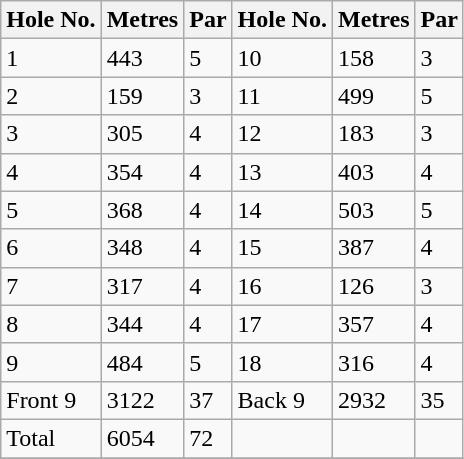<table class="wikitable">
<tr>
<th>Hole No.</th>
<th>Metres</th>
<th>Par</th>
<th>Hole No.</th>
<th>Metres</th>
<th>Par</th>
</tr>
<tr>
<td>1</td>
<td>443</td>
<td>5</td>
<td>10</td>
<td>158</td>
<td>3</td>
</tr>
<tr --->
<td>2</td>
<td>159</td>
<td>3</td>
<td>11</td>
<td>499</td>
<td>5</td>
</tr>
<tr --->
<td>3</td>
<td>305</td>
<td>4</td>
<td>12</td>
<td>183</td>
<td>3</td>
</tr>
<tr --->
<td>4</td>
<td>354</td>
<td>4</td>
<td>13</td>
<td>403</td>
<td>4</td>
</tr>
<tr --->
<td>5</td>
<td>368</td>
<td>4</td>
<td>14</td>
<td>503</td>
<td>5</td>
</tr>
<tr --->
<td>6</td>
<td>348</td>
<td>4</td>
<td>15</td>
<td>387</td>
<td>4</td>
</tr>
<tr --->
<td>7</td>
<td>317</td>
<td>4</td>
<td>16</td>
<td>126</td>
<td>3</td>
</tr>
<tr --->
<td>8</td>
<td>344</td>
<td>4</td>
<td>17</td>
<td>357</td>
<td>4</td>
</tr>
<tr --->
<td>9</td>
<td>484</td>
<td>5</td>
<td>18</td>
<td>316</td>
<td>4</td>
</tr>
<tr --->
<td>Front 9</td>
<td>3122</td>
<td>37</td>
<td>Back 9</td>
<td>2932</td>
<td>35</td>
</tr>
<tr --->
<td>Total</td>
<td>6054</td>
<td>72</td>
<td></td>
<td></td>
<td></td>
</tr>
<tr --->
</tr>
</table>
